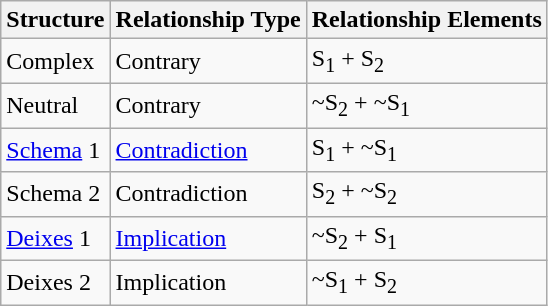<table class="wikitable">
<tr>
<th>Structure</th>
<th>Relationship Type</th>
<th>Relationship Elements</th>
</tr>
<tr>
<td>Complex</td>
<td>Contrary</td>
<td>S<sub>1</sub> + S<sub>2</sub></td>
</tr>
<tr>
<td>Neutral</td>
<td>Contrary</td>
<td>~S<sub>2</sub> + ~S<sub>1</sub></td>
</tr>
<tr>
<td><a href='#'>Schema</a> 1</td>
<td><a href='#'>Contradiction</a></td>
<td>S<sub>1</sub> + ~S<sub>1</sub></td>
</tr>
<tr>
<td>Schema 2</td>
<td>Contradiction</td>
<td>S<sub>2</sub> + ~S<sub>2</sub></td>
</tr>
<tr>
<td><a href='#'>Deixes</a> 1</td>
<td><a href='#'>Implication</a></td>
<td>~S<sub>2</sub> + S<sub>1</sub></td>
</tr>
<tr>
<td>Deixes 2</td>
<td>Implication</td>
<td>~S<sub>1</sub> + S<sub>2</sub></td>
</tr>
</table>
